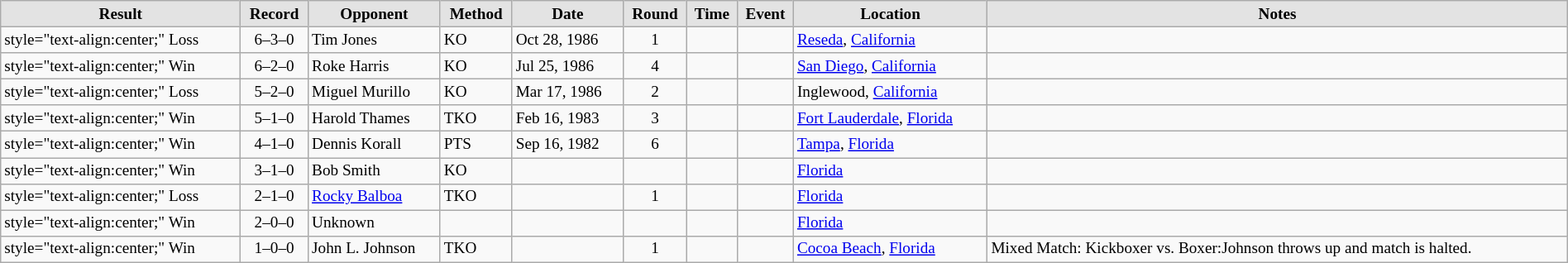<table class="wikitable sortable" style="font-size:80%; text-align:left; width:100%;">
<tr>
<th style="border-style:none none solid solid; background:#e3e3e3;">Result</th>
<th style="border-style:none none solid solid; background:#e3e3e3;">Record</th>
<th style="border-style:none none solid solid; background:#e3e3e3;">Opponent</th>
<th style="border-style:none none solid solid; background:#e3e3e3;">Method</th>
<th style="border-style:none none solid solid; background:#e3e3e3;">Date</th>
<th style="border-style:none none solid solid; background:#e3e3e3;">Round</th>
<th style="border-style:none none solid solid; background:#e3e3e3;">Time</th>
<th style="border-style:none none solid solid; background:#e3e3e3;">Event</th>
<th style="border-style:none none solid solid; background:#e3e3e3;">Location</th>
<th style="border-style:none none solid solid; background:#e3e3e3;">Notes</th>
</tr>
<tr>
<td>style="text-align:center;" Loss</td>
<td style="text-align:center;">6–3–0</td>
<td align='left'>Tim Jones</td>
<td align='left'>KO</td>
<td align='left'>Oct 28, 1986</td>
<td style="text-align:center;">1</td>
<td style="text-align:center;"></td>
<td align='left'></td>
<td><a href='#'>Reseda</a>, <a href='#'>California</a></td>
<td></td>
</tr>
<tr>
<td>style="text-align:center;" Win</td>
<td style="text-align:center;">6–2–0</td>
<td align='left'>Roke Harris</td>
<td align='left'>KO</td>
<td align='left'>Jul 25, 1986</td>
<td style="text-align:center;">4</td>
<td style="text-align:center;"></td>
<td align='left'></td>
<td><a href='#'>San Diego</a>, <a href='#'>California</a></td>
<td></td>
</tr>
<tr>
<td>style="text-align:center;" Loss</td>
<td style="text-align:center;">5–2–0</td>
<td align='left'>Miguel Murillo</td>
<td align='left'>KO</td>
<td align='left'>Mar 17, 1986</td>
<td style="text-align:center;">2</td>
<td style="text-align:center;"></td>
<td align='left'></td>
<td>Inglewood, <a href='#'>California</a></td>
<td></td>
</tr>
<tr>
<td>style="text-align:center;" Win</td>
<td style="text-align:center;">5–1–0</td>
<td align='left'>Harold Thames</td>
<td align='left'>TKO</td>
<td align='left'>Feb 16, 1983</td>
<td style="text-align:center;">3</td>
<td style="text-align:center;"></td>
<td align='left'></td>
<td><a href='#'>Fort Lauderdale</a>, <a href='#'>Florida</a></td>
<td></td>
</tr>
<tr>
<td>style="text-align:center;" Win</td>
<td style="text-align:center;">4–1–0</td>
<td align='left'>Dennis Korall</td>
<td align='left'>PTS</td>
<td align='left'>Sep 16, 1982</td>
<td style="text-align:center;">6</td>
<td style="text-align:center;"></td>
<td align='left'></td>
<td><a href='#'>Tampa</a>, <a href='#'>Florida</a></td>
<td></td>
</tr>
<tr>
<td>style="text-align:center;" Win</td>
<td style="text-align:center;">3–1–0</td>
<td align='left'>Bob Smith</td>
<td align='left'>KO</td>
<td align='left'></td>
<td style="text-align:center;"></td>
<td style="text-align:center;"></td>
<td align='left'></td>
<td><a href='#'>Florida</a></td>
<td></td>
</tr>
<tr>
<td>style="text-align:center;" Loss</td>
<td style="text-align:center;">2–1–0</td>
<td align='left'><a href='#'>Rocky Balboa</a></td>
<td align='left'>TKO</td>
<td align='left'></td>
<td style="text-align:center;">1</td>
<td style="text-align:center;"></td>
<td align='left'></td>
<td><a href='#'>Florida</a></td>
<td></td>
</tr>
<tr>
<td>style="text-align:center;" Win</td>
<td style="text-align:center;">2–0–0</td>
<td align='left'>Unknown</td>
<td align='left'></td>
<td align='left'></td>
<td style="text-align:center;"></td>
<td style="text-align:center;"></td>
<td align='left'></td>
<td><a href='#'>Florida</a></td>
<td></td>
</tr>
<tr>
<td>style="text-align:center;" Win</td>
<td style="text-align:center;">1–0–0</td>
<td align='left'>John L. Johnson</td>
<td align='left'>TKO</td>
<td align='left'></td>
<td style="text-align:center;">1</td>
<td style="text-align:center;"></td>
<td align='left'></td>
<td><a href='#'>Cocoa Beach</a>, <a href='#'>Florida</a></td>
<td>Mixed Match: Kickboxer vs. Boxer:Johnson throws up and match is halted.</td>
</tr>
</table>
